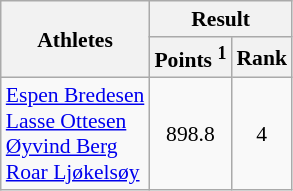<table class="wikitable" style="font-size:90%">
<tr>
<th rowspan=2>Athletes</th>
<th colspan=2>Result</th>
</tr>
<tr>
<th>Points <sup>1</sup></th>
<th>Rank</th>
</tr>
<tr>
<td><a href='#'>Espen Bredesen</a><br><a href='#'>Lasse Ottesen</a><br><a href='#'>Øyvind Berg</a><br><a href='#'>Roar Ljøkelsøy</a></td>
<td align=center>898.8</td>
<td align=center>4</td>
</tr>
</table>
